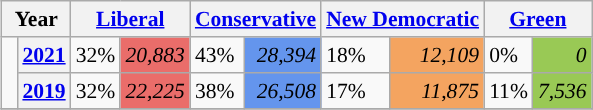<table class="wikitable" style="float:right; width:400; font-size:90%; margin-left:1em;">
<tr>
<th colspan="2" scope="col">Year</th>
<th colspan="2" scope="col"><a href='#'>Liberal</a></th>
<th colspan="2" scope="col"><a href='#'>Conservative</a></th>
<th colspan="2" scope="col"><a href='#'>New Democratic</a></th>
<th colspan="2" scope="col"><a href='#'>Green</a></th>
</tr>
<tr>
<td rowspan="2" style="width: 0.25em; background-color: "></td>
<th><a href='#'>2021</a></th>
<td>32%</td>
<td style="text-align:right; background:#EA6D6A;"><em>20,883</em></td>
<td>43%</td>
<td style="text-align:right; background:#6495ED;"><em>28,394</em></td>
<td>18%</td>
<td style="text-align:right; background:#F4A460;"><em>12,109</em></td>
<td>0%</td>
<td style="text-align:right; background:#99C955;"><em>0</em></td>
</tr>
<tr>
<th><a href='#'>2019</a></th>
<td>32%</td>
<td style="text-align:right; background:#EA6D6A;"><em>22,225</em></td>
<td>38%</td>
<td style="text-align:right; background:#6495ED;"><em>26,508</em></td>
<td>17%</td>
<td style="text-align:right; background:#F4A460;"><em>11,875</em></td>
<td>11%</td>
<td style="text-align:right; background:#99C955;"><em>7,536</em></td>
</tr>
<tr>
</tr>
</table>
